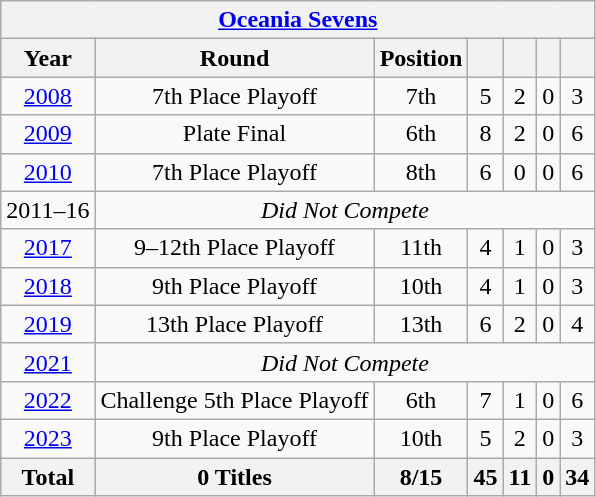<table class="wikitable" style="text-align: center;">
<tr>
<th colspan="7"><a href='#'>Oceania Sevens</a></th>
</tr>
<tr>
<th>Year</th>
<th>Round</th>
<th>Position</th>
<th></th>
<th></th>
<th></th>
<th></th>
</tr>
<tr>
<td> <a href='#'>2008</a></td>
<td>7th Place Playoff</td>
<td>7th</td>
<td>5</td>
<td>2</td>
<td>0</td>
<td>3</td>
</tr>
<tr>
<td> <a href='#'>2009</a></td>
<td>Plate Final</td>
<td>6th</td>
<td>8</td>
<td>2</td>
<td>0</td>
<td>6</td>
</tr>
<tr>
<td> <a href='#'>2010</a></td>
<td>7th Place Playoff</td>
<td>8th</td>
<td>6</td>
<td>0</td>
<td>0</td>
<td>6</td>
</tr>
<tr>
<td>2011–16</td>
<td colspan="6"><em>Did Not Compete</em></td>
</tr>
<tr>
<td> <a href='#'>2017</a></td>
<td>9–12th Place Playoff</td>
<td>11th </td>
<td>4</td>
<td>1</td>
<td>0</td>
<td>3</td>
</tr>
<tr>
<td> <a href='#'>2018</a></td>
<td>9th Place Playoff</td>
<td>10th</td>
<td>4</td>
<td>1</td>
<td>0</td>
<td>3</td>
</tr>
<tr>
<td> <a href='#'>2019</a></td>
<td>13th Place Playoff</td>
<td>13th</td>
<td>6</td>
<td>2</td>
<td>0</td>
<td>4</td>
</tr>
<tr>
<td> <a href='#'>2021</a></td>
<td colspan="6"><em>Did Not Compete</em></td>
</tr>
<tr>
<td> <a href='#'>2022</a></td>
<td>Challenge 5th Place Playoff</td>
<td>6th</td>
<td>7</td>
<td>1</td>
<td>0</td>
<td>6</td>
</tr>
<tr>
<td> <a href='#'>2023</a></td>
<td>9th Place Playoff</td>
<td>10th</td>
<td>5</td>
<td>2</td>
<td>0</td>
<td>3</td>
</tr>
<tr>
<th>Total</th>
<th>0 Titles</th>
<th>8/15</th>
<th>45</th>
<th>11</th>
<th>0</th>
<th>34</th>
</tr>
</table>
